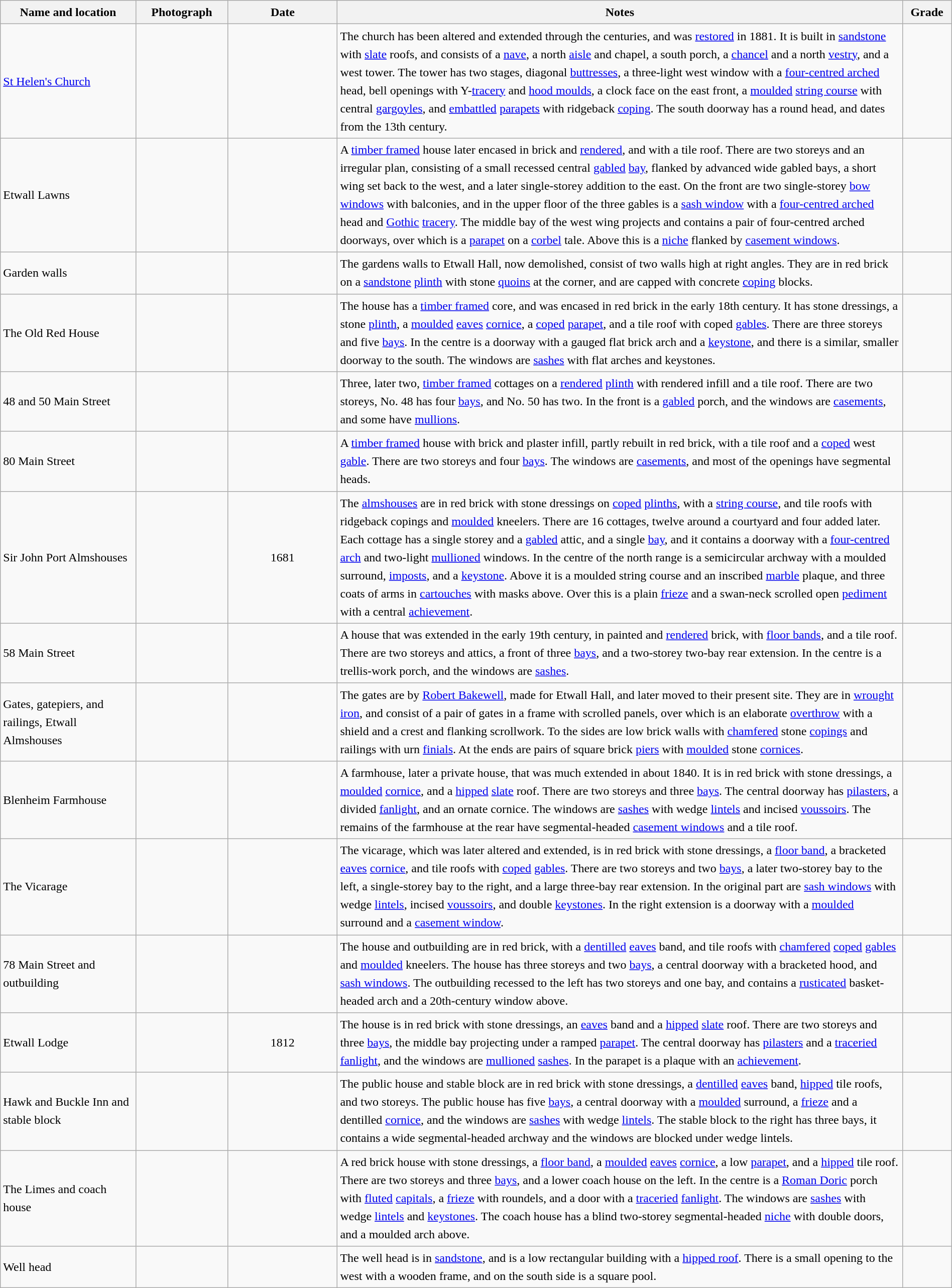<table class="wikitable sortable plainrowheaders" style="width:100%; border:0; text-align:left; line-height:150%;">
<tr>
<th scope="col"  style="width:150px">Name and location</th>
<th scope="col"  style="width:100px" class="unsortable">Photograph</th>
<th scope="col"  style="width:120px">Date</th>
<th scope="col"  style="width:650px" class="unsortable">Notes</th>
<th scope="col"  style="width:50px">Grade</th>
</tr>
<tr>
<td><a href='#'>St Helen's Church</a><br><small></small></td>
<td></td>
<td align="center"></td>
<td>The church has been altered and extended through the centuries, and was <a href='#'>restored</a> in 1881.  It is built in <a href='#'>sandstone</a> with <a href='#'>slate</a> roofs, and consists of a <a href='#'>nave</a>, a north <a href='#'>aisle</a> and chapel, a south porch, a <a href='#'>chancel</a> and a north <a href='#'>vestry</a>, and a west tower.  The tower has two stages, diagonal <a href='#'>buttresses</a>, a three-light west window with a <a href='#'>four-centred arched</a> head, bell openings with Y-<a href='#'>tracery</a> and <a href='#'>hood moulds</a>, a clock face on the east front, a <a href='#'>moulded</a> <a href='#'>string course</a> with central <a href='#'>gargoyles</a>, and <a href='#'>embattled</a> <a href='#'>parapets</a> with ridgeback <a href='#'>coping</a>.  The south doorway has a round head, and dates from the 13th century.</td>
<td align="center" ></td>
</tr>
<tr>
<td>Etwall Lawns<br><small></small></td>
<td></td>
<td align="center"></td>
<td>A <a href='#'>timber framed</a> house later encased in brick and <a href='#'>rendered</a>, and with a tile roof.  There are two storeys and an irregular plan, consisting of a small recessed central <a href='#'>gabled</a> <a href='#'>bay</a>, flanked by advanced wide gabled bays, a short wing set back to the west, and a later single-storey addition to the east.  On the front are two single-storey <a href='#'>bow windows</a> with balconies, and in the upper floor of the three gables is a <a href='#'>sash window</a> with a <a href='#'>four-centred arched</a> head and <a href='#'>Gothic</a> <a href='#'>tracery</a>.  The middle bay of the west wing projects and contains a pair of four-centred arched doorways, over which is a <a href='#'>parapet</a> on a <a href='#'>corbel</a> tale.  Above this is a <a href='#'>niche</a> flanked by <a href='#'>casement windows</a>.</td>
<td align="center" ></td>
</tr>
<tr>
<td>Garden walls<br><small></small></td>
<td></td>
<td align="center"></td>
<td>The gardens walls to Etwall Hall, now demolished, consist of two walls  high at right angles.  They are in red brick on a <a href='#'>sandstone</a> <a href='#'>plinth</a> with stone <a href='#'>quoins</a> at the corner, and are capped with concrete <a href='#'>coping</a> blocks.</td>
<td align="center" ></td>
</tr>
<tr>
<td>The Old Red House<br><small></small></td>
<td></td>
<td align="center"></td>
<td>The house has a <a href='#'>timber framed</a> core, and was encased in red brick in the early 18th century.  It has stone dressings, a stone <a href='#'>plinth</a>, a <a href='#'>moulded</a> <a href='#'>eaves</a> <a href='#'>cornice</a>, a <a href='#'>coped</a> <a href='#'>parapet</a>, and a tile roof with coped <a href='#'>gables</a>.  There are three storeys and five <a href='#'>bays</a>.  In the centre is a doorway with a gauged flat brick arch and a <a href='#'>keystone</a>, and there is a similar, smaller doorway to the south.  The windows are <a href='#'>sashes</a> with flat arches and keystones.</td>
<td align="center" ></td>
</tr>
<tr>
<td>48 and 50 Main Street<br><small></small></td>
<td></td>
<td align="center"></td>
<td>Three, later two, <a href='#'>timber framed</a> cottages on a <a href='#'>rendered</a> <a href='#'>plinth</a> with rendered infill and a tile roof.  There are two storeys, No. 48 has four <a href='#'>bays</a>, and No. 50 has two.  In the front is a <a href='#'>gabled</a> porch, and the windows are <a href='#'>casements</a>, and some have <a href='#'>mullions</a>.</td>
<td align="center" ></td>
</tr>
<tr>
<td>80 Main Street<br><small></small></td>
<td></td>
<td align="center"></td>
<td>A <a href='#'>timber framed</a> house with brick and plaster infill, partly rebuilt in red brick, with a tile roof and a <a href='#'>coped</a> west <a href='#'>gable</a>.  There are two storeys and four <a href='#'>bays</a>.  The windows are <a href='#'>casements</a>, and most of the openings have segmental heads.</td>
<td align="center" ></td>
</tr>
<tr>
<td>Sir John Port Almshouses<br><small></small></td>
<td></td>
<td align="center">1681</td>
<td>The <a href='#'>almshouses</a> are in red brick with stone dressings on <a href='#'>coped</a> <a href='#'>plinths</a>, with a <a href='#'>string course</a>, and tile roofs with ridgeback copings and <a href='#'>moulded</a> kneelers.  There are 16 cottages, twelve around a courtyard and four added later.  Each cottage has a single storey and a <a href='#'>gabled</a> attic, and a single <a href='#'>bay</a>, and it contains a doorway with a <a href='#'>four-centred arch</a> and two-light <a href='#'>mullioned</a> windows.  In the centre of the north range is a semicircular archway with a moulded surround, <a href='#'>imposts</a>, and a <a href='#'>keystone</a>.  Above it is a moulded string course and an inscribed  <a href='#'>marble</a> plaque, and three coats of arms in <a href='#'>cartouches</a> with masks above.  Over this is a plain <a href='#'>frieze</a> and a swan-neck scrolled open <a href='#'>pediment</a> with a central <a href='#'>achievement</a>.</td>
<td align="center" ></td>
</tr>
<tr>
<td>58 Main Street<br><small></small></td>
<td></td>
<td align="center"></td>
<td>A house that was extended in the early 19th century, in painted and <a href='#'>rendered</a> brick, with <a href='#'>floor bands</a>, and a tile roof.  There are two storeys and attics, a front of three <a href='#'>bays</a>, and a two-storey two-bay rear extension.  In the centre is a trellis-work porch, and the windows are <a href='#'>sashes</a>.</td>
<td align="center" ></td>
</tr>
<tr>
<td>Gates, gatepiers, and railings, Etwall Almshouses<br><small></small></td>
<td></td>
<td align="center"></td>
<td>The gates are by <a href='#'>Robert Bakewell</a>, made for Etwall Hall, and later moved to their present site.  They are in <a href='#'>wrought iron</a>, and consist of a pair of gates in a frame with scrolled panels, over which is an elaborate <a href='#'>overthrow</a> with a shield and a crest and flanking scrollwork.  To the sides are low brick walls with <a href='#'>chamfered</a> stone <a href='#'>copings</a> and railings with urn <a href='#'>finials</a>.  At the ends are pairs of square brick <a href='#'>piers</a> with <a href='#'>moulded</a> stone <a href='#'>cornices</a>.</td>
<td align="center" ></td>
</tr>
<tr>
<td>Blenheim Farmhouse<br><small></small></td>
<td></td>
<td align="center"></td>
<td>A farmhouse, later a private house, that was much extended in about 1840.  It is in red brick with stone dressings, a <a href='#'>moulded</a> <a href='#'>cornice</a>, and a <a href='#'>hipped</a> <a href='#'>slate</a> roof.  There are two storeys and three <a href='#'>bays</a>.  The central doorway has <a href='#'>pilasters</a>, a divided <a href='#'>fanlight</a>, and an ornate cornice.  The windows are <a href='#'>sashes</a> with wedge <a href='#'>lintels</a> and incised <a href='#'>voussoirs</a>.  The remains of the farmhouse at the rear have segmental-headed <a href='#'>casement windows</a> and a tile roof.</td>
<td align="center" ></td>
</tr>
<tr>
<td>The Vicarage<br><small></small></td>
<td></td>
<td align="center"></td>
<td>The vicarage, which was later altered and extended, is in red brick with stone dressings, a <a href='#'>floor band</a>, a bracketed <a href='#'>eaves</a> <a href='#'>cornice</a>, and tile roofs with <a href='#'>coped</a> <a href='#'>gables</a>.  There are two storeys and two <a href='#'>bays</a>, a later two-storey bay to the left, a single-storey bay to the right, and a large three-bay rear extension.  In the original part are <a href='#'>sash windows</a> with wedge <a href='#'>lintels</a>, incised <a href='#'>voussoirs</a>, and double <a href='#'>keystones</a>.  In the right extension is a doorway with a <a href='#'>moulded</a> surround and a <a href='#'>casement window</a>.</td>
<td align="center" ></td>
</tr>
<tr>
<td>78 Main Street and outbuilding<br><small></small></td>
<td></td>
<td align="center"></td>
<td>The house and outbuilding are in red brick, with a <a href='#'>dentilled</a> <a href='#'>eaves</a> band, and tile roofs with <a href='#'>chamfered</a> <a href='#'>coped</a> <a href='#'>gables</a> and <a href='#'>moulded</a> kneelers.  The house has three storeys and two <a href='#'>bays</a>, a central doorway with a bracketed hood, and <a href='#'>sash windows</a>.  The outbuilding recessed to the left has two storeys and one bay, and contains a <a href='#'>rusticated</a> basket-headed arch and a 20th-century window above.</td>
<td align="center" ></td>
</tr>
<tr>
<td>Etwall Lodge<br><small></small></td>
<td></td>
<td align="center">1812</td>
<td>The house is in red brick with stone dressings, an <a href='#'>eaves</a> band and a <a href='#'>hipped</a> <a href='#'>slate</a> roof.  There are two storeys and three <a href='#'>bays</a>, the middle bay projecting under a ramped <a href='#'>parapet</a>. The central doorway has <a href='#'>pilasters</a> and a <a href='#'>traceried</a> <a href='#'>fanlight</a>, and the windows are <a href='#'>mullioned</a> <a href='#'>sashes</a>.  In the parapet is a plaque with an <a href='#'>achievement</a>.</td>
<td align="center" ></td>
</tr>
<tr>
<td>Hawk and Buckle Inn and stable block<br><small></small></td>
<td></td>
<td align="center"></td>
<td>The public house and stable block are in red brick with stone dressings, a <a href='#'>dentilled</a> <a href='#'>eaves</a> band, <a href='#'>hipped</a> tile roofs, and two storeys.  The public house has five <a href='#'>bays</a>, a central doorway with a <a href='#'>moulded</a> surround, a <a href='#'>frieze</a> and a dentilled <a href='#'>cornice</a>, and the windows are <a href='#'>sashes</a> with wedge <a href='#'>lintels</a>.  The stable block to the right has three bays, it contains a wide segmental-headed archway and the windows are blocked under wedge lintels.</td>
<td align="center" ></td>
</tr>
<tr>
<td>The Limes and coach house<br><small></small></td>
<td></td>
<td align="center"></td>
<td>A red brick house with stone dressings, a <a href='#'>floor band</a>, a <a href='#'>moulded</a> <a href='#'>eaves</a> <a href='#'>cornice</a>, a low <a href='#'>parapet</a>, and a <a href='#'>hipped</a> tile roof.  There are two storeys and three <a href='#'>bays</a>, and a lower coach house on the left.  In the centre is a <a href='#'>Roman Doric</a> porch with <a href='#'>fluted</a> <a href='#'>capitals</a>, a <a href='#'>frieze</a> with roundels, and a door with a <a href='#'>traceried</a> <a href='#'>fanlight</a>.  The windows are <a href='#'>sashes</a> with wedge <a href='#'>lintels</a> and <a href='#'>keystones</a>.  The coach house has a blind two-storey segmental-headed <a href='#'>niche</a> with double doors, and a moulded arch above.</td>
<td align="center" ></td>
</tr>
<tr>
<td>Well head<br><small></small></td>
<td></td>
<td align="center"></td>
<td>The well head is in <a href='#'>sandstone</a>, and is a low rectangular building with a <a href='#'>hipped roof</a>.  There is a small opening to the west with a wooden frame, and on the south side is a square pool.</td>
<td align="center" ></td>
</tr>
<tr>
</tr>
</table>
